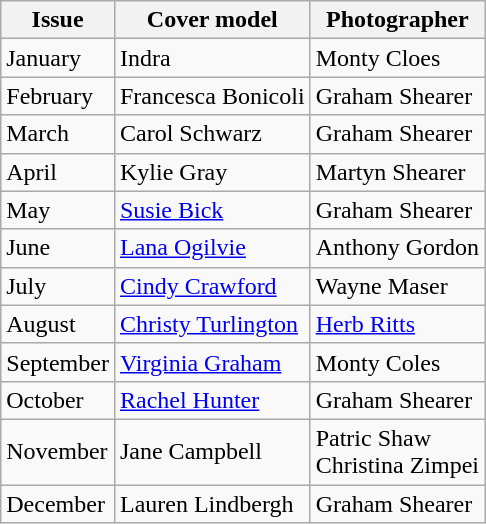<table class="wikitable">
<tr>
<th>Issue</th>
<th>Cover model</th>
<th>Photographer</th>
</tr>
<tr>
<td>January</td>
<td>Indra</td>
<td>Monty Cloes</td>
</tr>
<tr>
<td>February</td>
<td>Francesca Bonicoli</td>
<td>Graham Shearer</td>
</tr>
<tr>
<td>March</td>
<td>Carol Schwarz</td>
<td>Graham Shearer</td>
</tr>
<tr>
<td>April</td>
<td>Kylie Gray</td>
<td>Martyn Shearer</td>
</tr>
<tr>
<td>May</td>
<td><a href='#'>Susie Bick</a></td>
<td>Graham Shearer</td>
</tr>
<tr>
<td>June</td>
<td><a href='#'>Lana Ogilvie</a></td>
<td>Anthony Gordon</td>
</tr>
<tr>
<td>July</td>
<td><a href='#'>Cindy Crawford</a></td>
<td>Wayne Maser</td>
</tr>
<tr>
<td>August</td>
<td><a href='#'>Christy Turlington</a></td>
<td><a href='#'>Herb Ritts</a></td>
</tr>
<tr>
<td>September</td>
<td><a href='#'>Virginia Graham</a></td>
<td>Monty Coles</td>
</tr>
<tr>
<td>October</td>
<td><a href='#'>Rachel Hunter</a></td>
<td>Graham Shearer</td>
</tr>
<tr>
<td>November</td>
<td>Jane Campbell</td>
<td>Patric Shaw <br> Christina Zimpei</td>
</tr>
<tr>
<td>December</td>
<td>Lauren Lindbergh</td>
<td>Graham Shearer</td>
</tr>
</table>
